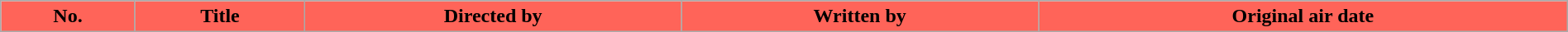<table class="wikitable plainrowheaders" style="width:100%; background:#fff;">
<tr>
<th style="background:#FF6459;">No.</th>
<th style="background:#FF6459;">Title</th>
<th style="background:#FF6459;">Directed by</th>
<th style="background:#FF6459;">Written by</th>
<th style="background:#FF6459;">Original air date<br>











</th>
</tr>
</table>
